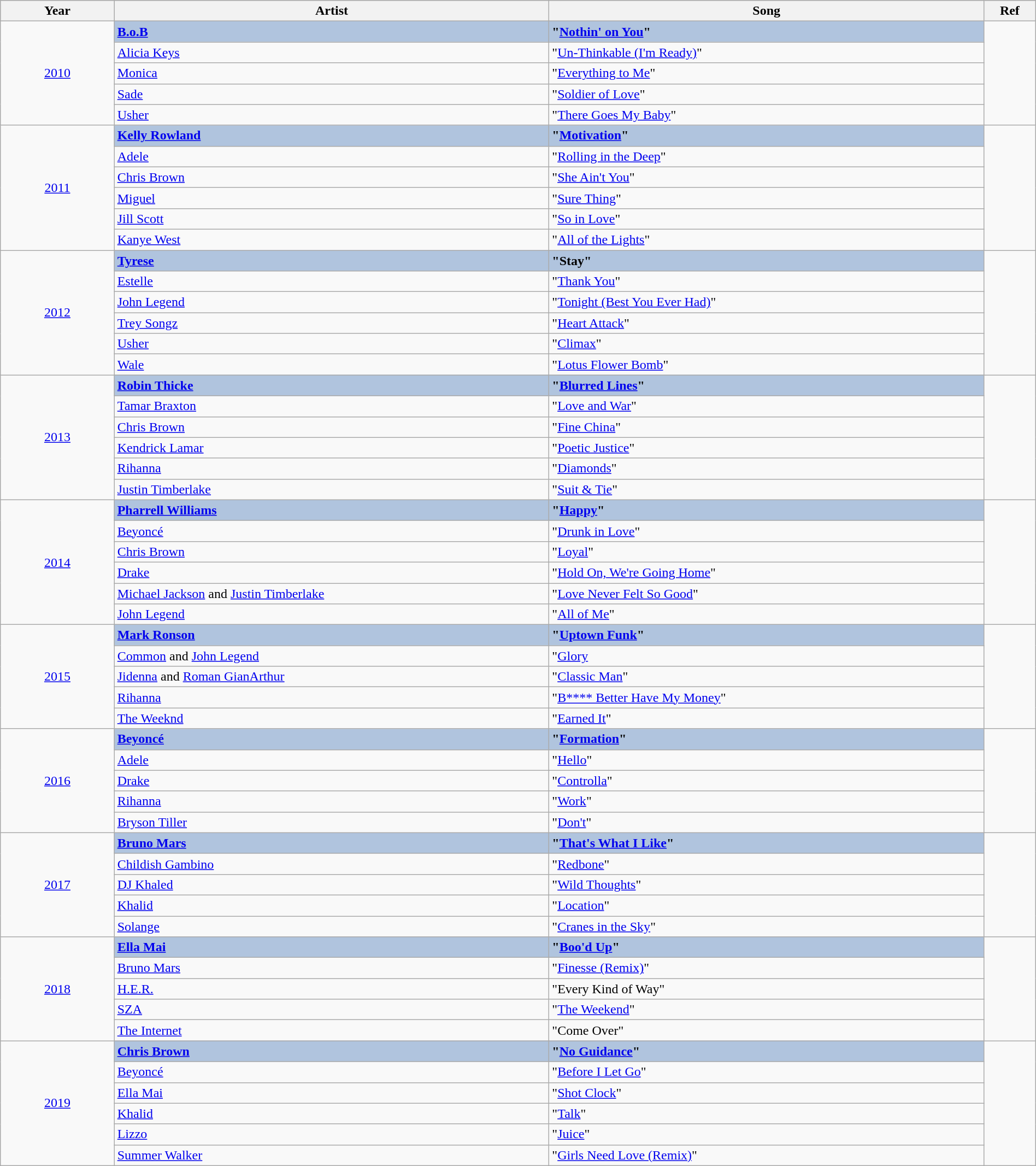<table class="wikitable" style="width:100%;">
<tr style="background:#bebebe;">
<th style="width:11%;">Year</th>
<th style="width:42%;">Artist</th>
<th style="width:42%;">Song</th>
<th style="width:5%;">Ref</th>
</tr>
<tr>
<td rowspan="5" align="center"><a href='#'>2010</a></td>
<td style="background:#B0C4DE"><strong><a href='#'>B.o.B</a> </strong></td>
<td style="background:#B0C4DE"><strong>"<a href='#'>Nothin' on You</a>"</strong></td>
<td rowspan="5" align="center"></td>
</tr>
<tr>
<td><a href='#'>Alicia Keys</a></td>
<td>"<a href='#'>Un-Thinkable (I'm Ready)</a>"</td>
</tr>
<tr>
<td><a href='#'>Monica</a></td>
<td>"<a href='#'>Everything to Me</a>"</td>
</tr>
<tr>
<td><a href='#'>Sade</a></td>
<td>"<a href='#'>Soldier of Love</a>"</td>
</tr>
<tr>
<td><a href='#'>Usher</a></td>
<td>"<a href='#'>There Goes My Baby</a>"</td>
</tr>
<tr>
<td rowspan="6" align="center"><a href='#'>2011</a></td>
<td style="background:#B0C4DE"><strong><a href='#'>Kelly Rowland</a> </strong></td>
<td style="background:#B0C4DE"><strong>"<a href='#'>Motivation</a>"</strong></td>
<td rowspan="6" align="center"></td>
</tr>
<tr>
<td><a href='#'>Adele</a></td>
<td>"<a href='#'>Rolling in the Deep</a>"</td>
</tr>
<tr>
<td><a href='#'>Chris Brown</a></td>
<td>"<a href='#'>She Ain't You</a>"</td>
</tr>
<tr>
<td><a href='#'>Miguel</a></td>
<td>"<a href='#'>Sure Thing</a>"</td>
</tr>
<tr>
<td><a href='#'>Jill Scott</a> </td>
<td>"<a href='#'>So in Love</a>"</td>
</tr>
<tr>
<td><a href='#'>Kanye West</a> </td>
<td>"<a href='#'>All of the Lights</a>"</td>
</tr>
<tr>
<td rowspan="6" align="center"><a href='#'>2012</a></td>
<td style="background:#B0C4DE"><strong><a href='#'>Tyrese</a></strong></td>
<td style="background:#B0C4DE"><strong>"Stay"</strong></td>
<td rowspan="6" align="center"></td>
</tr>
<tr>
<td><a href='#'>Estelle</a></td>
<td>"<a href='#'>Thank You</a>"</td>
</tr>
<tr>
<td><a href='#'>John Legend</a> </td>
<td>"<a href='#'>Tonight (Best You Ever Had)</a>"</td>
</tr>
<tr>
<td><a href='#'>Trey Songz</a></td>
<td>"<a href='#'>Heart Attack</a>"</td>
</tr>
<tr>
<td><a href='#'>Usher</a></td>
<td>"<a href='#'>Climax</a>"</td>
</tr>
<tr>
<td><a href='#'>Wale</a> </td>
<td>"<a href='#'>Lotus Flower Bomb</a>"</td>
</tr>
<tr>
<td rowspan="6" align="center"><a href='#'>2013</a></td>
<td style="background:#B0C4DE"><strong><a href='#'>Robin Thicke</a> </strong></td>
<td style="background:#B0C4DE"><strong>"<a href='#'>Blurred Lines</a>"</strong></td>
<td rowspan="6" align="center"></td>
</tr>
<tr>
<td><a href='#'>Tamar Braxton</a></td>
<td>"<a href='#'>Love and War</a>"</td>
</tr>
<tr>
<td><a href='#'>Chris Brown</a></td>
<td>"<a href='#'>Fine China</a>"</td>
</tr>
<tr>
<td><a href='#'>Kendrick Lamar</a> </td>
<td>"<a href='#'>Poetic Justice</a>"</td>
</tr>
<tr>
<td><a href='#'>Rihanna</a></td>
<td>"<a href='#'>Diamonds</a>"</td>
</tr>
<tr>
<td><a href='#'>Justin Timberlake</a> </td>
<td>"<a href='#'>Suit & Tie</a>"</td>
</tr>
<tr>
<td rowspan="6" align="center"><a href='#'>2014</a></td>
<td style="background:#B0C4DE"><strong><a href='#'>Pharrell Williams</a></strong></td>
<td style="background:#B0C4DE"><strong>"<a href='#'>Happy</a>"</strong></td>
<td rowspan="6" align="center"></td>
</tr>
<tr>
<td><a href='#'>Beyoncé</a> </td>
<td>"<a href='#'>Drunk in Love</a>"</td>
</tr>
<tr>
<td><a href='#'>Chris Brown</a> </td>
<td>"<a href='#'>Loyal</a>"</td>
</tr>
<tr>
<td><a href='#'>Drake</a> </td>
<td>"<a href='#'>Hold On, We're Going Home</a>"</td>
</tr>
<tr>
<td><a href='#'>Michael Jackson</a> and <a href='#'>Justin Timberlake</a></td>
<td>"<a href='#'>Love Never Felt So Good</a>"</td>
</tr>
<tr>
<td><a href='#'>John Legend</a></td>
<td>"<a href='#'>All of Me</a>"</td>
</tr>
<tr>
<td rowspan="5" align="center"><a href='#'>2015</a></td>
<td style="background:#B0C4DE"><strong><a href='#'>Mark Ronson</a> </strong></td>
<td style="background:#B0C4DE"><strong>"<a href='#'>Uptown Funk</a>"</strong></td>
<td rowspan="5" align="center"></td>
</tr>
<tr>
<td><a href='#'>Common</a> and <a href='#'>John Legend</a></td>
<td>"<a href='#'>Glory</a><em></td>
</tr>
<tr>
<td><a href='#'>Jidenna</a> and <a href='#'>Roman GianArthur</a></td>
<td>"<a href='#'>Classic Man</a>"</td>
</tr>
<tr>
<td><a href='#'>Rihanna</a></td>
<td>"<a href='#'>B**** Better Have My Money</a>"</td>
</tr>
<tr>
<td><a href='#'>The Weeknd</a></td>
<td>"<a href='#'>Earned It</a>"</td>
</tr>
<tr>
<td rowspan="5" align="center"><a href='#'>2016</a></td>
<td style="background:#B0C4DE"><strong><a href='#'>Beyoncé</a></strong></td>
<td style="background:#B0C4DE"><strong>"<a href='#'>Formation</a>"</strong></td>
<td rowspan="5" align="center"></td>
</tr>
<tr>
<td><a href='#'>Adele</a></td>
<td>"<a href='#'>Hello</a>"</td>
</tr>
<tr>
<td><a href='#'>Drake</a></td>
<td>"<a href='#'>Controlla</a>"</td>
</tr>
<tr>
<td><a href='#'>Rihanna</a> </td>
<td>"<a href='#'>Work</a>"</td>
</tr>
<tr>
<td><a href='#'>Bryson Tiller</a></td>
<td>"<a href='#'>Don't</a>"</td>
</tr>
<tr>
<td rowspan="5" align="center"><a href='#'>2017</a></td>
<td style="background:#B0C4DE"><strong><a href='#'>Bruno Mars</a></strong></td>
<td style="background:#B0C4DE"><strong>"<a href='#'>That's What I Like</a>"</strong></td>
<td rowspan="5" align="center"></td>
</tr>
<tr>
<td><a href='#'>Childish Gambino</a></td>
<td>"<a href='#'>Redbone</a>"</td>
</tr>
<tr>
<td><a href='#'>DJ Khaled</a> </td>
<td>"<a href='#'>Wild Thoughts</a>"</td>
</tr>
<tr>
<td><a href='#'>Khalid</a></td>
<td>"<a href='#'>Location</a>"</td>
</tr>
<tr>
<td><a href='#'>Solange</a></td>
<td>"<a href='#'>Cranes in the Sky</a>"</td>
</tr>
<tr>
<td rowspan="5" align="center"><a href='#'>2018</a></td>
<td style="background:#B0C4DE"><strong><a href='#'>Ella Mai</a></strong></td>
<td style="background:#B0C4DE"><strong>"<a href='#'>Boo'd Up</a>"</strong></td>
<td rowspan="5" align="center"></td>
</tr>
<tr>
<td><a href='#'>Bruno Mars</a> </td>
<td>"<a href='#'>Finesse (Remix)</a>"</td>
</tr>
<tr>
<td><a href='#'>H.E.R.</a></td>
<td>"Every Kind of Way"</td>
</tr>
<tr>
<td><a href='#'>SZA</a></td>
<td>"<a href='#'>The Weekend</a>"</td>
</tr>
<tr>
<td><a href='#'>The Internet</a></td>
<td>"Come Over"</td>
</tr>
<tr>
<td rowspan="6" align="center"><a href='#'>2019</a></td>
<td style="background:#B0C4DE"><strong><a href='#'>Chris Brown</a> </strong></td>
<td style="background:#B0C4DE"><strong>"<a href='#'>No Guidance</a>"</strong></td>
<td rowspan="6" align="center"></td>
</tr>
<tr>
<td><a href='#'>Beyoncé</a></td>
<td>"<a href='#'>Before I Let Go</a>"</td>
</tr>
<tr>
<td><a href='#'>Ella Mai</a></td>
<td>"<a href='#'>Shot Clock</a>"</td>
</tr>
<tr>
<td><a href='#'>Khalid</a></td>
<td>"<a href='#'>Talk</a>"</td>
</tr>
<tr>
<td><a href='#'>Lizzo</a></td>
<td>"<a href='#'>Juice</a>"</td>
</tr>
<tr>
<td><a href='#'>Summer Walker</a> </td>
<td>"<a href='#'>Girls Need Love (Remix)</a>"</td>
</tr>
</table>
